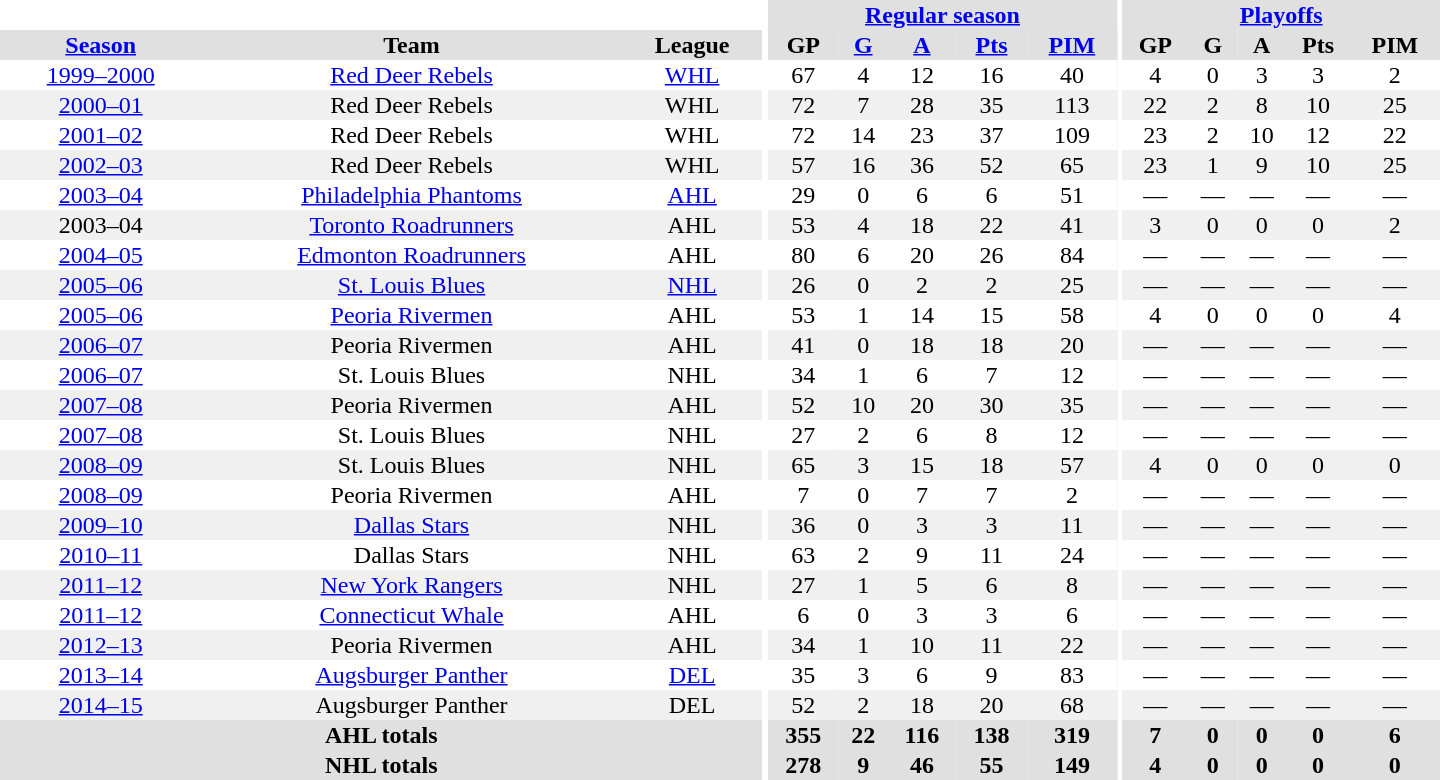<table border="0" cellpadding="1" cellspacing="0" style="text-align:center; width:60em">
<tr bgcolor="#e0e0e0">
<th colspan="3" bgcolor="#ffffff"></th>
<th rowspan="99" bgcolor="#ffffff"></th>
<th colspan="5"><a href='#'>Regular season</a></th>
<th rowspan="99" bgcolor="#ffffff"></th>
<th colspan="5"><a href='#'>Playoffs</a></th>
</tr>
<tr bgcolor="#e0e0e0">
<th><a href='#'>Season</a></th>
<th>Team</th>
<th>League</th>
<th>GP</th>
<th><a href='#'>G</a></th>
<th><a href='#'>A</a></th>
<th><a href='#'>Pts</a></th>
<th><a href='#'>PIM</a></th>
<th>GP</th>
<th>G</th>
<th>A</th>
<th>Pts</th>
<th>PIM</th>
</tr>
<tr>
<td><a href='#'>1999–2000</a></td>
<td><a href='#'>Red Deer Rebels</a></td>
<td><a href='#'>WHL</a></td>
<td>67</td>
<td>4</td>
<td>12</td>
<td>16</td>
<td>40</td>
<td>4</td>
<td>0</td>
<td>3</td>
<td>3</td>
<td>2</td>
</tr>
<tr bgcolor="#f0f0f0">
<td><a href='#'>2000–01</a></td>
<td>Red Deer Rebels</td>
<td>WHL</td>
<td>72</td>
<td>7</td>
<td>28</td>
<td>35</td>
<td>113</td>
<td>22</td>
<td>2</td>
<td>8</td>
<td>10</td>
<td>25</td>
</tr>
<tr>
<td><a href='#'>2001–02</a></td>
<td>Red Deer Rebels</td>
<td>WHL</td>
<td>72</td>
<td>14</td>
<td>23</td>
<td>37</td>
<td>109</td>
<td>23</td>
<td>2</td>
<td>10</td>
<td>12</td>
<td>22</td>
</tr>
<tr bgcolor="#f0f0f0">
<td><a href='#'>2002–03</a></td>
<td>Red Deer Rebels</td>
<td>WHL</td>
<td>57</td>
<td>16</td>
<td>36</td>
<td>52</td>
<td>65</td>
<td>23</td>
<td>1</td>
<td>9</td>
<td>10</td>
<td>25</td>
</tr>
<tr>
<td><a href='#'>2003–04</a></td>
<td><a href='#'>Philadelphia Phantoms</a></td>
<td><a href='#'>AHL</a></td>
<td>29</td>
<td>0</td>
<td>6</td>
<td>6</td>
<td>51</td>
<td>—</td>
<td>—</td>
<td>—</td>
<td>—</td>
<td>—</td>
</tr>
<tr bgcolor="#f0f0f0">
<td>2003–04</td>
<td><a href='#'>Toronto Roadrunners</a></td>
<td>AHL</td>
<td>53</td>
<td>4</td>
<td>18</td>
<td>22</td>
<td>41</td>
<td>3</td>
<td>0</td>
<td>0</td>
<td>0</td>
<td>2</td>
</tr>
<tr>
<td><a href='#'>2004–05</a></td>
<td><a href='#'>Edmonton Roadrunners</a></td>
<td>AHL</td>
<td>80</td>
<td>6</td>
<td>20</td>
<td>26</td>
<td>84</td>
<td>—</td>
<td>—</td>
<td>—</td>
<td>—</td>
<td>—</td>
</tr>
<tr bgcolor="#f0f0f0">
<td><a href='#'>2005–06</a></td>
<td><a href='#'>St. Louis Blues</a></td>
<td><a href='#'>NHL</a></td>
<td>26</td>
<td>0</td>
<td>2</td>
<td>2</td>
<td>25</td>
<td>—</td>
<td>—</td>
<td>—</td>
<td>—</td>
<td>—</td>
</tr>
<tr>
<td><a href='#'>2005–06</a></td>
<td><a href='#'>Peoria Rivermen</a></td>
<td>AHL</td>
<td>53</td>
<td>1</td>
<td>14</td>
<td>15</td>
<td>58</td>
<td>4</td>
<td>0</td>
<td>0</td>
<td>0</td>
<td>4</td>
</tr>
<tr bgcolor="#f0f0f0">
<td><a href='#'>2006–07</a></td>
<td>Peoria Rivermen</td>
<td>AHL</td>
<td>41</td>
<td>0</td>
<td>18</td>
<td>18</td>
<td>20</td>
<td>—</td>
<td>—</td>
<td>—</td>
<td>—</td>
<td>—</td>
</tr>
<tr>
<td><a href='#'>2006–07</a></td>
<td>St. Louis Blues</td>
<td>NHL</td>
<td>34</td>
<td>1</td>
<td>6</td>
<td>7</td>
<td>12</td>
<td>—</td>
<td>—</td>
<td>—</td>
<td>—</td>
<td>—</td>
</tr>
<tr bgcolor="#f0f0f0">
<td><a href='#'>2007–08</a></td>
<td>Peoria Rivermen</td>
<td>AHL</td>
<td>52</td>
<td>10</td>
<td>20</td>
<td>30</td>
<td>35</td>
<td>—</td>
<td>—</td>
<td>—</td>
<td>—</td>
<td>—</td>
</tr>
<tr>
<td><a href='#'>2007–08</a></td>
<td>St. Louis Blues</td>
<td>NHL</td>
<td>27</td>
<td>2</td>
<td>6</td>
<td>8</td>
<td>12</td>
<td>—</td>
<td>—</td>
<td>—</td>
<td>—</td>
<td>—</td>
</tr>
<tr bgcolor="#f0f0f0">
<td><a href='#'>2008–09</a></td>
<td>St. Louis Blues</td>
<td>NHL</td>
<td>65</td>
<td>3</td>
<td>15</td>
<td>18</td>
<td>57</td>
<td>4</td>
<td>0</td>
<td>0</td>
<td>0</td>
<td>0</td>
</tr>
<tr>
<td><a href='#'>2008–09</a></td>
<td>Peoria Rivermen</td>
<td>AHL</td>
<td>7</td>
<td>0</td>
<td>7</td>
<td>7</td>
<td>2</td>
<td>—</td>
<td>—</td>
<td>—</td>
<td>—</td>
<td>—</td>
</tr>
<tr bgcolor="#f0f0f0">
<td><a href='#'>2009–10</a></td>
<td><a href='#'>Dallas Stars</a></td>
<td>NHL</td>
<td>36</td>
<td>0</td>
<td>3</td>
<td>3</td>
<td>11</td>
<td>—</td>
<td>—</td>
<td>—</td>
<td>—</td>
<td>—</td>
</tr>
<tr>
<td><a href='#'>2010–11</a></td>
<td>Dallas Stars</td>
<td>NHL</td>
<td>63</td>
<td>2</td>
<td>9</td>
<td>11</td>
<td>24</td>
<td>—</td>
<td>—</td>
<td>—</td>
<td>—</td>
<td>—</td>
</tr>
<tr bgcolor="#f0f0f0">
<td><a href='#'>2011–12</a></td>
<td><a href='#'>New York Rangers</a></td>
<td>NHL</td>
<td>27</td>
<td>1</td>
<td>5</td>
<td>6</td>
<td>8</td>
<td>—</td>
<td>—</td>
<td>—</td>
<td>—</td>
<td>—</td>
</tr>
<tr>
<td><a href='#'>2011–12</a></td>
<td><a href='#'>Connecticut Whale</a></td>
<td>AHL</td>
<td>6</td>
<td>0</td>
<td>3</td>
<td>3</td>
<td>6</td>
<td>—</td>
<td>—</td>
<td>—</td>
<td>—</td>
<td>—</td>
</tr>
<tr bgcolor="#f0f0f0">
<td><a href='#'>2012–13</a></td>
<td>Peoria Rivermen</td>
<td>AHL</td>
<td>34</td>
<td>1</td>
<td>10</td>
<td>11</td>
<td>22</td>
<td>—</td>
<td>—</td>
<td>—</td>
<td>—</td>
<td>—</td>
</tr>
<tr>
<td><a href='#'>2013–14</a></td>
<td><a href='#'>Augsburger Panther</a></td>
<td><a href='#'>DEL</a></td>
<td>35</td>
<td>3</td>
<td>6</td>
<td>9</td>
<td>83</td>
<td>—</td>
<td>—</td>
<td>—</td>
<td>—</td>
<td>—</td>
</tr>
<tr bgcolor="#f0f0f0">
<td><a href='#'>2014–15</a></td>
<td>Augsburger Panther</td>
<td>DEL</td>
<td>52</td>
<td>2</td>
<td>18</td>
<td>20</td>
<td>68</td>
<td>—</td>
<td>—</td>
<td>—</td>
<td>—</td>
<td>—</td>
</tr>
<tr bgcolor="#e0e0e0">
<th colspan="3">AHL totals</th>
<th>355</th>
<th>22</th>
<th>116</th>
<th>138</th>
<th>319</th>
<th>7</th>
<th>0</th>
<th>0</th>
<th>0</th>
<th>6</th>
</tr>
<tr bgcolor="#e0e0e0">
<th colspan="3">NHL totals</th>
<th>278</th>
<th>9</th>
<th>46</th>
<th>55</th>
<th>149</th>
<th>4</th>
<th>0</th>
<th>0</th>
<th>0</th>
<th>0</th>
</tr>
</table>
